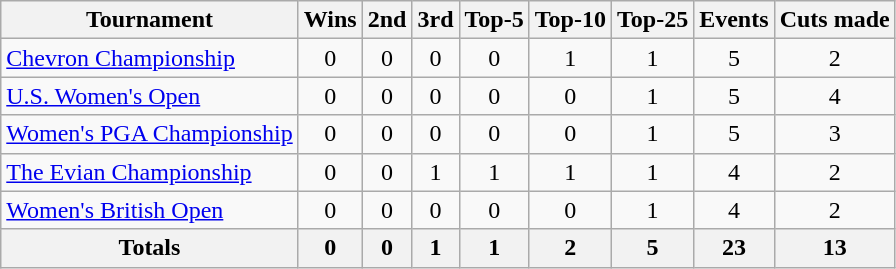<table class=wikitable style=text-align:center>
<tr>
<th>Tournament</th>
<th>Wins</th>
<th>2nd</th>
<th>3rd</th>
<th>Top-5</th>
<th>Top-10</th>
<th>Top-25</th>
<th>Events</th>
<th>Cuts made</th>
</tr>
<tr>
<td align=left><a href='#'>Chevron Championship</a></td>
<td>0</td>
<td>0</td>
<td>0</td>
<td>0</td>
<td>1</td>
<td>1</td>
<td>5</td>
<td>2</td>
</tr>
<tr>
<td align=left><a href='#'>U.S. Women's Open</a></td>
<td>0</td>
<td>0</td>
<td>0</td>
<td>0</td>
<td>0</td>
<td>1</td>
<td>5</td>
<td>4</td>
</tr>
<tr>
<td align=left><a href='#'>Women's PGA Championship</a></td>
<td>0</td>
<td>0</td>
<td>0</td>
<td>0</td>
<td>0</td>
<td>1</td>
<td>5</td>
<td>3</td>
</tr>
<tr>
<td align=left><a href='#'>The Evian Championship</a></td>
<td>0</td>
<td>0</td>
<td>1</td>
<td>1</td>
<td>1</td>
<td>1</td>
<td>4</td>
<td>2</td>
</tr>
<tr>
<td align=left><a href='#'>Women's British Open</a></td>
<td>0</td>
<td>0</td>
<td>0</td>
<td>0</td>
<td>0</td>
<td>1</td>
<td>4</td>
<td>2</td>
</tr>
<tr>
<th>Totals</th>
<th>0</th>
<th>0</th>
<th>1</th>
<th>1</th>
<th>2</th>
<th>5</th>
<th>23</th>
<th>13</th>
</tr>
</table>
